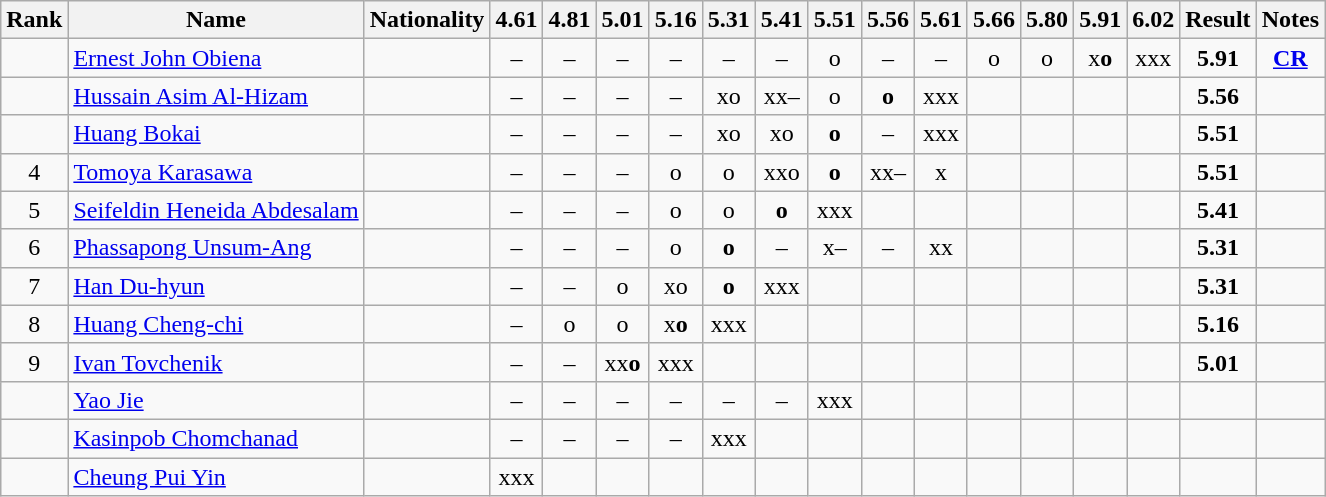<table class="wikitable sortable" style="text-align:center">
<tr>
<th>Rank</th>
<th>Name</th>
<th>Nationality</th>
<th>4.61</th>
<th>4.81</th>
<th>5.01</th>
<th>5.16</th>
<th>5.31</th>
<th>5.41</th>
<th>5.51</th>
<th>5.56</th>
<th>5.61</th>
<th>5.66</th>
<th>5.80</th>
<th>5.91</th>
<th>6.02</th>
<th>Result</th>
<th>Notes</th>
</tr>
<tr>
<td></td>
<td align=left><a href='#'>Ernest John Obiena</a></td>
<td align=left></td>
<td>–</td>
<td>–</td>
<td>–</td>
<td>–</td>
<td>–</td>
<td>–</td>
<td>o</td>
<td>–</td>
<td>–</td>
<td>o</td>
<td>o</td>
<td>x<strong>o</strong></td>
<td>xxx</td>
<td><strong>5.91</strong></td>
<td><strong><a href='#'>CR</a></strong></td>
</tr>
<tr>
<td></td>
<td align=left><a href='#'>Hussain Asim Al-Hizam</a></td>
<td align=left></td>
<td>–</td>
<td>–</td>
<td>–</td>
<td>–</td>
<td>xo</td>
<td>xx–</td>
<td>o</td>
<td><strong>o</strong></td>
<td>xxx</td>
<td></td>
<td></td>
<td></td>
<td></td>
<td><strong>5.56</strong></td>
<td></td>
</tr>
<tr>
<td></td>
<td align=left><a href='#'>Huang Bokai</a></td>
<td align=left></td>
<td>–</td>
<td>–</td>
<td>–</td>
<td>–</td>
<td>xo</td>
<td>xo</td>
<td><strong>o</strong></td>
<td>–</td>
<td>xxx</td>
<td></td>
<td></td>
<td></td>
<td></td>
<td><strong>5.51</strong></td>
<td></td>
</tr>
<tr>
<td>4</td>
<td align=left><a href='#'>Tomoya Karasawa</a></td>
<td align=left></td>
<td>–</td>
<td>–</td>
<td>–</td>
<td>o</td>
<td>o</td>
<td>xxo</td>
<td><strong>o</strong></td>
<td>xx–</td>
<td>x</td>
<td></td>
<td></td>
<td></td>
<td></td>
<td><strong>5.51</strong></td>
<td></td>
</tr>
<tr>
<td>5</td>
<td align=left><a href='#'>Seifeldin Heneida Abdesalam</a></td>
<td align=left></td>
<td>–</td>
<td>–</td>
<td>–</td>
<td>o</td>
<td>o</td>
<td><strong>o</strong></td>
<td>xxx</td>
<td></td>
<td></td>
<td></td>
<td></td>
<td></td>
<td></td>
<td><strong>5.41</strong></td>
<td></td>
</tr>
<tr>
<td>6</td>
<td align=left><a href='#'>Phassapong Unsum-Ang</a></td>
<td align=left></td>
<td>–</td>
<td>–</td>
<td>–</td>
<td>o</td>
<td><strong>o</strong></td>
<td>–</td>
<td>x–</td>
<td>–</td>
<td>xx</td>
<td></td>
<td></td>
<td></td>
<td></td>
<td><strong>5.31</strong></td>
<td></td>
</tr>
<tr>
<td>7</td>
<td align=left><a href='#'>Han Du-hyun</a></td>
<td align=left></td>
<td>–</td>
<td>–</td>
<td>o</td>
<td>xo</td>
<td><strong>o</strong></td>
<td>xxx</td>
<td></td>
<td></td>
<td></td>
<td></td>
<td></td>
<td></td>
<td></td>
<td><strong>5.31</strong></td>
<td></td>
</tr>
<tr>
<td>8</td>
<td align=left><a href='#'>Huang Cheng-chi</a></td>
<td align=left></td>
<td>–</td>
<td>o</td>
<td>o</td>
<td>x<strong>o</strong></td>
<td>xxx</td>
<td></td>
<td></td>
<td></td>
<td></td>
<td></td>
<td></td>
<td></td>
<td></td>
<td><strong>5.16</strong></td>
<td></td>
</tr>
<tr>
<td>9</td>
<td align=left><a href='#'>Ivan Tovchenik</a></td>
<td align=left></td>
<td>–</td>
<td>–</td>
<td>xx<strong>o</strong></td>
<td>xxx</td>
<td></td>
<td></td>
<td></td>
<td></td>
<td></td>
<td></td>
<td></td>
<td></td>
<td></td>
<td><strong>5.01</strong></td>
<td></td>
</tr>
<tr>
<td></td>
<td align=left><a href='#'>Yao Jie</a></td>
<td align=left></td>
<td>–</td>
<td>–</td>
<td>–</td>
<td>–</td>
<td>–</td>
<td>–</td>
<td>xxx</td>
<td></td>
<td></td>
<td></td>
<td></td>
<td></td>
<td></td>
<td><strong></strong></td>
<td></td>
</tr>
<tr>
<td></td>
<td align=left><a href='#'>Kasinpob Chomchanad</a></td>
<td align=left></td>
<td>–</td>
<td>–</td>
<td>–</td>
<td>–</td>
<td>xxx</td>
<td></td>
<td></td>
<td></td>
<td></td>
<td></td>
<td></td>
<td></td>
<td></td>
<td><strong></strong></td>
<td></td>
</tr>
<tr>
<td></td>
<td align=left><a href='#'>Cheung Pui Yin</a></td>
<td align=left></td>
<td>xxx</td>
<td></td>
<td></td>
<td></td>
<td></td>
<td></td>
<td></td>
<td></td>
<td></td>
<td></td>
<td></td>
<td></td>
<td></td>
<td><strong></strong></td>
<td></td>
</tr>
</table>
